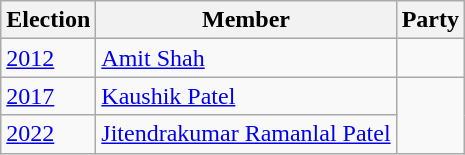<table class="wikitable sortable">
<tr>
<th>Election</th>
<th>Member</th>
<th colspan=2>Party</th>
</tr>
<tr>
<td><a href='#'>2012</a></td>
<td><a href='#'>Amit Shah</a></td>
<td></td>
</tr>
<tr>
<td><a href='#'>2017</a></td>
<td><a href='#'>Kaushik Patel</a></td>
</tr>
<tr>
<td><a href='#'>2022</a></td>
<td><a href='#'>Jitendrakumar Ramanlal Patel</a></td>
</tr>
</table>
